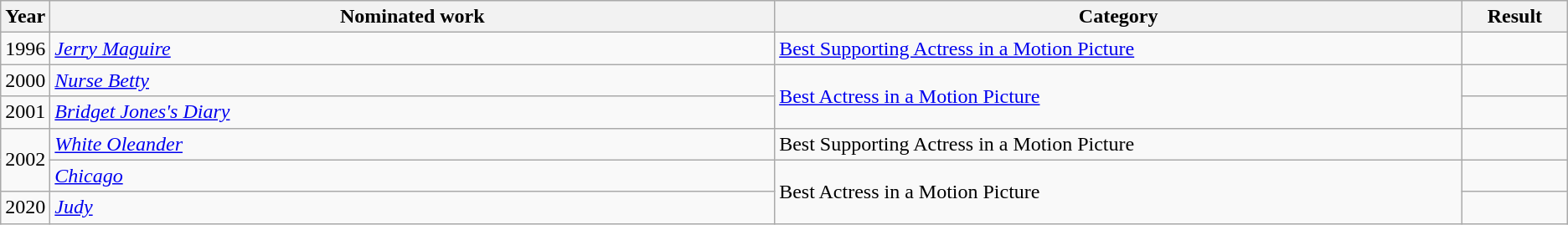<table class="wikitable sortable">
<tr>
<th scope="col" style="width:1em;">Year</th>
<th scope="col" style="width:39em;">Nominated work</th>
<th scope="col" style="width:37em;">Category</th>
<th scope="col" style="width:5em;">Result</th>
</tr>
<tr>
<td>1996</td>
<td><em><a href='#'>Jerry Maguire</a></em></td>
<td><a href='#'>Best Supporting Actress in a Motion Picture</a></td>
<td></td>
</tr>
<tr>
<td>2000</td>
<td><em><a href='#'>Nurse Betty</a></em></td>
<td rowspan=2><a href='#'>Best Actress in a Motion Picture</a></td>
<td></td>
</tr>
<tr>
<td>2001</td>
<td><em><a href='#'>Bridget Jones's Diary</a></em></td>
<td></td>
</tr>
<tr>
<td rowspan="2">2002</td>
<td><em><a href='#'>White Oleander</a></em></td>
<td>Best Supporting Actress in a Motion Picture</td>
<td></td>
</tr>
<tr>
<td><em><a href='#'>Chicago</a></em></td>
<td rowspan=2>Best Actress in a Motion Picture</td>
<td></td>
</tr>
<tr>
<td>2020</td>
<td><em><a href='#'>Judy</a></em></td>
<td></td>
</tr>
</table>
